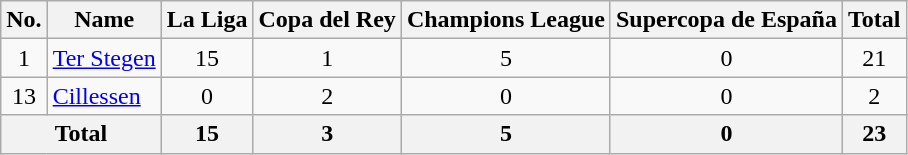<table class="wikitable" style="text-align:center">
<tr>
<th>No.</th>
<th>Name</th>
<th>La Liga</th>
<th>Copa del Rey</th>
<th>Champions League</th>
<th>Supercopa de España</th>
<th>Total</th>
</tr>
<tr>
<td>1</td>
<td align="left"> <a href='#'>Ter Stegen</a></td>
<td>15</td>
<td>1</td>
<td>5</td>
<td>0</td>
<td>21</td>
</tr>
<tr>
<td>13</td>
<td align="left"> <a href='#'>Cillessen</a></td>
<td>0</td>
<td>2</td>
<td>0</td>
<td>0</td>
<td>2</td>
</tr>
<tr>
<th colspan="2">Total</th>
<th>15</th>
<th>3</th>
<th>5</th>
<th>0</th>
<th>23</th>
</tr>
</table>
